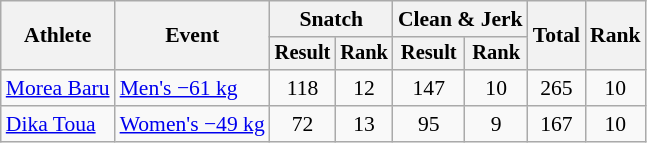<table class="wikitable" style="font-size:90%">
<tr>
<th rowspan="2">Athlete</th>
<th rowspan="2">Event</th>
<th colspan="2">Snatch</th>
<th colspan="2">Clean & Jerk</th>
<th rowspan="2">Total</th>
<th rowspan="2">Rank</th>
</tr>
<tr style="font-size:95%">
<th>Result</th>
<th>Rank</th>
<th>Result</th>
<th>Rank</th>
</tr>
<tr align=center>
<td align=left><a href='#'>Morea Baru</a></td>
<td align=left><a href='#'>Men's −61 kg</a></td>
<td>118</td>
<td>12</td>
<td>147</td>
<td>10</td>
<td>265</td>
<td>10</td>
</tr>
<tr align=center>
<td align=left><a href='#'>Dika Toua</a></td>
<td align=left><a href='#'>Women's −49 kg</a></td>
<td>72</td>
<td>13</td>
<td>95</td>
<td>9</td>
<td>167</td>
<td>10</td>
</tr>
</table>
